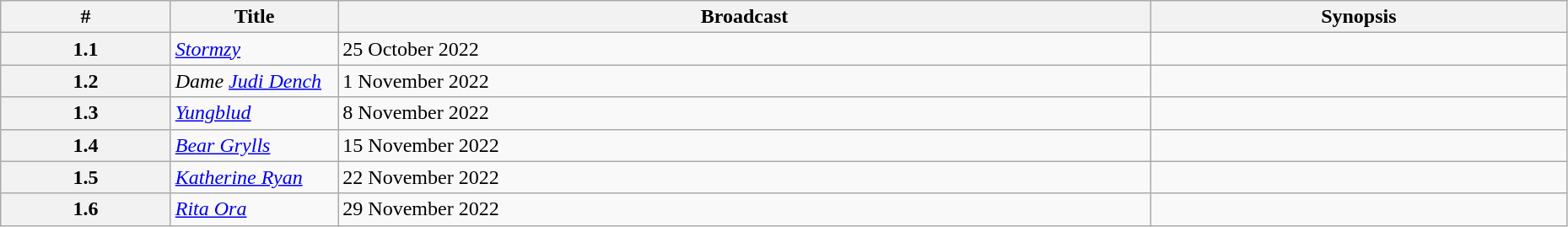<table class="wikitable" style="width:98%;">
<tr>
<th>#</th>
<th style="width:125px;">Title</th>
<th>Broadcast</th>
<th>Synopsis</th>
</tr>
<tr>
<th>1.1</th>
<td><em><a href='#'>Stormzy</a></em></td>
<td>25 October 2022</td>
<td></td>
</tr>
<tr>
<th>1.2</th>
<td><em>Dame <a href='#'>Judi Dench</a></em></td>
<td>1 November 2022</td>
<td></td>
</tr>
<tr>
<th>1.3</th>
<td><em><a href='#'>Yungblud</a></em></td>
<td>8 November 2022</td>
<td></td>
</tr>
<tr>
<th>1.4</th>
<td><em><a href='#'>Bear Grylls</a></em></td>
<td>15 November 2022</td>
<td></td>
</tr>
<tr>
<th>1.5</th>
<td><em><a href='#'>Katherine Ryan</a></em></td>
<td>22 November 2022</td>
<td></td>
</tr>
<tr>
<th>1.6</th>
<td><em><a href='#'>Rita Ora</a></em></td>
<td>29 November 2022</td>
<td></td>
</tr>
</table>
